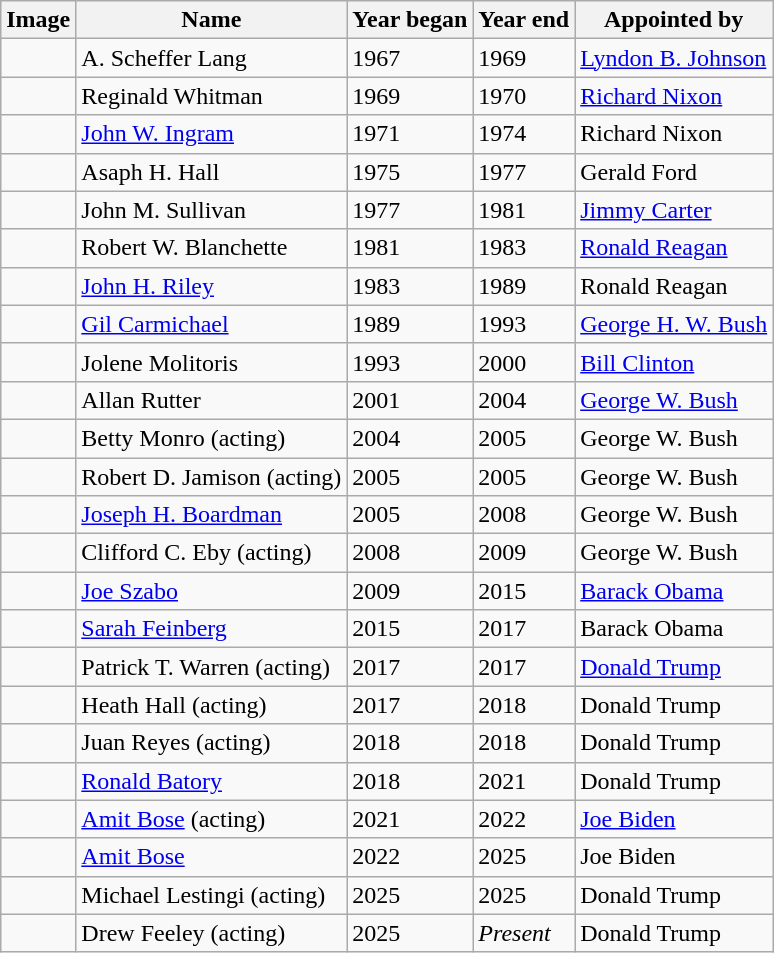<table class="wikitable">
<tr>
<th>Image</th>
<th>Name</th>
<th>Year began</th>
<th>Year end</th>
<th>Appointed by</th>
</tr>
<tr>
<td></td>
<td>A. Scheffer Lang</td>
<td>1967</td>
<td>1969</td>
<td><a href='#'>Lyndon B. Johnson</a></td>
</tr>
<tr>
<td></td>
<td>Reginald Whitman</td>
<td>1969</td>
<td>1970</td>
<td><a href='#'>Richard Nixon</a></td>
</tr>
<tr>
<td></td>
<td><a href='#'>John W. Ingram</a></td>
<td>1971</td>
<td>1974</td>
<td>Richard Nixon</td>
</tr>
<tr>
<td></td>
<td>Asaph H. Hall</td>
<td>1975</td>
<td>1977</td>
<td>Gerald Ford</td>
</tr>
<tr>
<td></td>
<td>John M. Sullivan</td>
<td>1977</td>
<td>1981</td>
<td><a href='#'>Jimmy Carter</a></td>
</tr>
<tr>
<td></td>
<td>Robert W. Blanchette</td>
<td>1981</td>
<td>1983</td>
<td><a href='#'>Ronald Reagan</a></td>
</tr>
<tr>
<td></td>
<td><a href='#'>John H. Riley</a></td>
<td>1983</td>
<td>1989</td>
<td>Ronald Reagan</td>
</tr>
<tr>
<td></td>
<td><a href='#'>Gil Carmichael</a></td>
<td>1989</td>
<td>1993</td>
<td><a href='#'>George H. W. Bush</a></td>
</tr>
<tr>
<td></td>
<td>Jolene Molitoris</td>
<td>1993</td>
<td>2000</td>
<td><a href='#'>Bill Clinton</a></td>
</tr>
<tr>
<td></td>
<td>Allan Rutter</td>
<td>2001</td>
<td>2004</td>
<td><a href='#'>George W. Bush</a></td>
</tr>
<tr>
<td></td>
<td>Betty Monro (acting)</td>
<td>2004</td>
<td>2005</td>
<td>George W. Bush</td>
</tr>
<tr>
<td></td>
<td>Robert D. Jamison (acting)</td>
<td>2005</td>
<td>2005</td>
<td>George W. Bush</td>
</tr>
<tr>
<td></td>
<td><a href='#'>Joseph H. Boardman</a></td>
<td>2005</td>
<td>2008</td>
<td>George W. Bush</td>
</tr>
<tr>
<td></td>
<td>Clifford C. Eby (acting)</td>
<td>2008</td>
<td>2009</td>
<td>George W. Bush</td>
</tr>
<tr>
<td></td>
<td><a href='#'>Joe Szabo</a></td>
<td>2009</td>
<td>2015</td>
<td><a href='#'>Barack Obama</a></td>
</tr>
<tr>
<td></td>
<td><a href='#'>Sarah Feinberg</a></td>
<td>2015</td>
<td>2017</td>
<td>Barack Obama</td>
</tr>
<tr>
<td></td>
<td>Patrick T. Warren (acting)</td>
<td>2017</td>
<td>2017</td>
<td><a href='#'>Donald Trump</a></td>
</tr>
<tr>
<td></td>
<td>Heath Hall (acting)</td>
<td>2017</td>
<td>2018</td>
<td>Donald Trump</td>
</tr>
<tr>
<td></td>
<td>Juan Reyes (acting)</td>
<td>2018</td>
<td>2018</td>
<td>Donald Trump</td>
</tr>
<tr>
<td></td>
<td><a href='#'>Ronald Batory</a></td>
<td>2018</td>
<td>2021</td>
<td>Donald Trump</td>
</tr>
<tr>
<td></td>
<td><a href='#'>Amit Bose</a> (acting)</td>
<td>2021</td>
<td>2022</td>
<td><a href='#'>Joe Biden</a></td>
</tr>
<tr>
<td></td>
<td><a href='#'>Amit Bose</a></td>
<td>2022</td>
<td>2025</td>
<td>Joe Biden</td>
</tr>
<tr>
<td></td>
<td>Michael Lestingi (acting)</td>
<td>2025</td>
<td>2025</td>
<td>Donald Trump</td>
</tr>
<tr>
<td></td>
<td>Drew Feeley (acting)</td>
<td>2025</td>
<td><em>Present</em></td>
<td>Donald Trump</td>
</tr>
</table>
